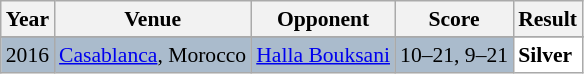<table class="sortable wikitable" style="font-size: 90%;">
<tr>
<th>Year</th>
<th>Venue</th>
<th>Opponent</th>
<th>Score</th>
<th>Result</th>
</tr>
<tr>
</tr>
<tr style="background:#AABBCC">
<td align="center">2016</td>
<td align="left"><a href='#'>Casablanca</a>, Morocco</td>
<td align="left"> <a href='#'>Halla Bouksani</a></td>
<td align="left">10–21, 9–21</td>
<td style="text-align:left; background:white"> <strong>Silver</strong></td>
</tr>
</table>
